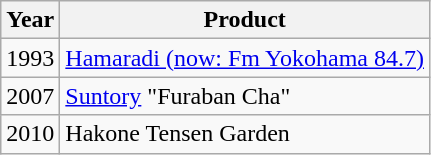<table class="wikitable">
<tr>
<th>Year</th>
<th>Product</th>
</tr>
<tr>
<td>1993</td>
<td><a href='#'>Hamaradi (now: Fm Yokohama 84.7)</a></td>
</tr>
<tr>
<td>2007</td>
<td><a href='#'>Suntory</a> "Furaban Cha"</td>
</tr>
<tr>
<td>2010</td>
<td>Hakone Tensen Garden</td>
</tr>
</table>
